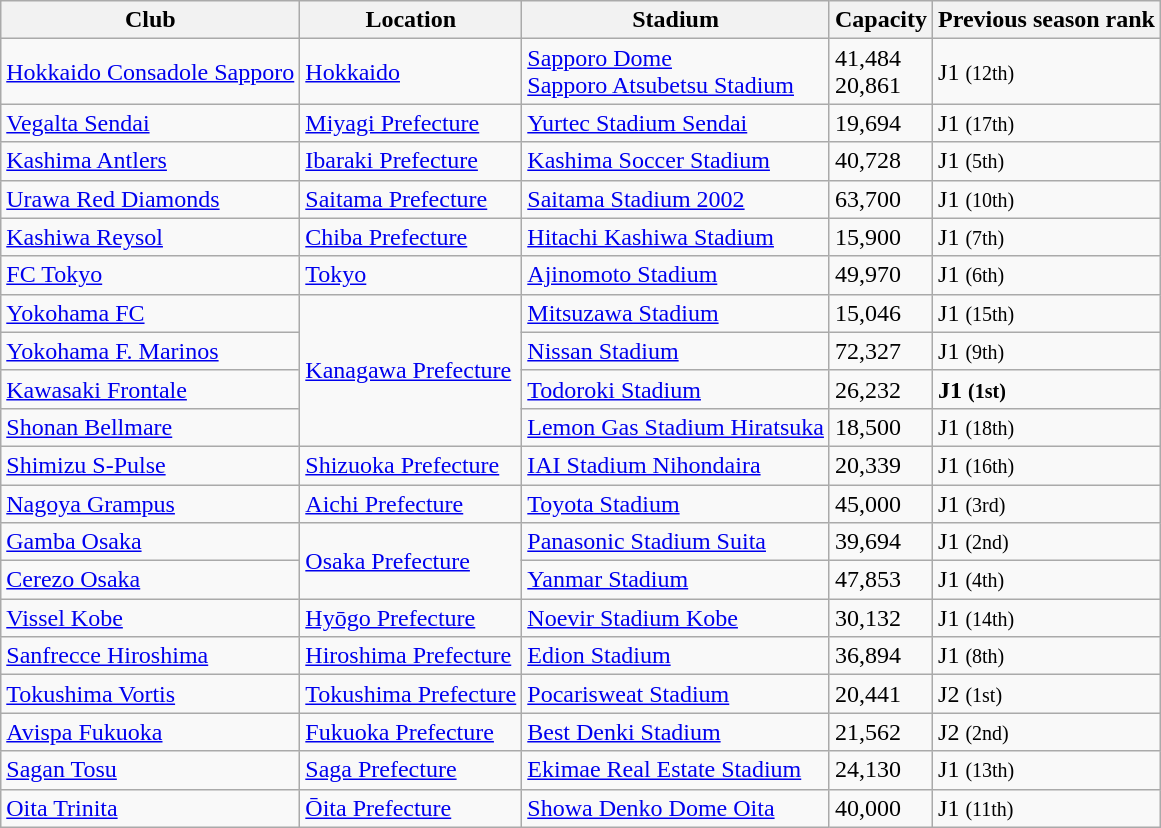<table class="wikitable sortable">
<tr>
<th>Club</th>
<th>Location</th>
<th>Stadium</th>
<th>Capacity</th>
<th>Previous season rank</th>
</tr>
<tr>
<td><a href='#'>Hokkaido Consadole Sapporo</a></td>
<td><a href='#'>Hokkaido</a></td>
<td><a href='#'>Sapporo Dome</a><br><a href='#'>Sapporo Atsubetsu Stadium</a></td>
<td>41,484<br>20,861</td>
<td>J1 <small>(12th)</small></td>
</tr>
<tr>
<td><a href='#'>Vegalta Sendai</a></td>
<td><a href='#'>Miyagi Prefecture</a></td>
<td><a href='#'>Yurtec Stadium Sendai</a></td>
<td>19,694</td>
<td>J1 <small>(17th)</small></td>
</tr>
<tr>
<td><a href='#'>Kashima Antlers</a></td>
<td><a href='#'>Ibaraki Prefecture</a></td>
<td><a href='#'>Kashima Soccer Stadium</a></td>
<td>40,728</td>
<td>J1 <small>(5th)</small></td>
</tr>
<tr>
<td><a href='#'>Urawa Red Diamonds</a></td>
<td><a href='#'>Saitama Prefecture</a></td>
<td><a href='#'>Saitama Stadium 2002</a></td>
<td>63,700</td>
<td>J1 <small>(10th)</small></td>
</tr>
<tr>
<td><a href='#'>Kashiwa Reysol</a></td>
<td><a href='#'>Chiba Prefecture</a></td>
<td><a href='#'>Hitachi Kashiwa Stadium</a></td>
<td>15,900</td>
<td>J1 <small>(7th)</small></td>
</tr>
<tr>
<td><a href='#'>FC Tokyo</a></td>
<td><a href='#'>Tokyo</a></td>
<td><a href='#'>Ajinomoto Stadium</a></td>
<td>49,970</td>
<td>J1 <small>(6th)</small></td>
</tr>
<tr>
<td><a href='#'>Yokohama FC</a></td>
<td rowspan="4"><a href='#'>Kanagawa Prefecture</a></td>
<td><a href='#'>Mitsuzawa Stadium</a></td>
<td>15,046</td>
<td>J1 <small>(15th)</small></td>
</tr>
<tr>
<td><a href='#'>Yokohama F. Marinos</a></td>
<td><a href='#'>Nissan Stadium</a></td>
<td>72,327</td>
<td>J1 <small>(9th)</small></td>
</tr>
<tr>
<td><a href='#'>Kawasaki Frontale</a></td>
<td><a href='#'>Todoroki Stadium</a></td>
<td>26,232</td>
<td><strong>J1 <small>(1st)</small></strong></td>
</tr>
<tr>
<td><a href='#'>Shonan Bellmare</a></td>
<td><a href='#'>Lemon Gas Stadium Hiratsuka</a></td>
<td>18,500</td>
<td>J1 <small>(18th)</small></td>
</tr>
<tr>
<td><a href='#'>Shimizu S-Pulse</a></td>
<td><a href='#'>Shizuoka Prefecture</a></td>
<td><a href='#'>IAI Stadium Nihondaira</a></td>
<td>20,339</td>
<td>J1 <small>(16th)</small></td>
</tr>
<tr>
<td><a href='#'>Nagoya Grampus</a></td>
<td><a href='#'>Aichi Prefecture</a></td>
<td><a href='#'>Toyota Stadium</a></td>
<td>45,000</td>
<td>J1 <small>(3rd)</small></td>
</tr>
<tr>
<td><a href='#'>Gamba Osaka</a></td>
<td rowspan="2"><a href='#'>Osaka Prefecture</a></td>
<td><a href='#'>Panasonic Stadium Suita</a></td>
<td>39,694</td>
<td>J1 <small>(2nd)</small></td>
</tr>
<tr>
<td><a href='#'>Cerezo Osaka</a></td>
<td><a href='#'>Yanmar Stadium</a></td>
<td>47,853</td>
<td>J1 <small>(4th)</small></td>
</tr>
<tr>
<td><a href='#'>Vissel Kobe</a></td>
<td><a href='#'>Hyōgo Prefecture</a></td>
<td><a href='#'>Noevir Stadium Kobe</a></td>
<td>30,132</td>
<td>J1 <small>(14th)</small></td>
</tr>
<tr>
<td><a href='#'>Sanfrecce Hiroshima</a></td>
<td><a href='#'>Hiroshima Prefecture</a></td>
<td><a href='#'>Edion Stadium</a></td>
<td>36,894</td>
<td>J1 <small>(8th)</small></td>
</tr>
<tr>
<td><a href='#'>Tokushima Vortis</a></td>
<td><a href='#'>Tokushima Prefecture</a></td>
<td><a href='#'>Pocarisweat Stadium</a></td>
<td>20,441</td>
<td> J2 <small>(1st)</small></td>
</tr>
<tr>
<td><a href='#'>Avispa Fukuoka</a></td>
<td><a href='#'>Fukuoka Prefecture</a></td>
<td><a href='#'>Best Denki Stadium</a></td>
<td>21,562</td>
<td> J2 <small>(2nd)</small></td>
</tr>
<tr>
<td><a href='#'>Sagan Tosu</a></td>
<td><a href='#'>Saga Prefecture</a></td>
<td><a href='#'>Ekimae Real Estate Stadium</a></td>
<td>24,130</td>
<td>J1 <small>(13th)</small></td>
</tr>
<tr>
<td><a href='#'>Oita Trinita</a></td>
<td><a href='#'>Ōita Prefecture</a></td>
<td><a href='#'>Showa Denko Dome Oita</a></td>
<td>40,000</td>
<td>J1 <small>(11th)</small></td>
</tr>
</table>
